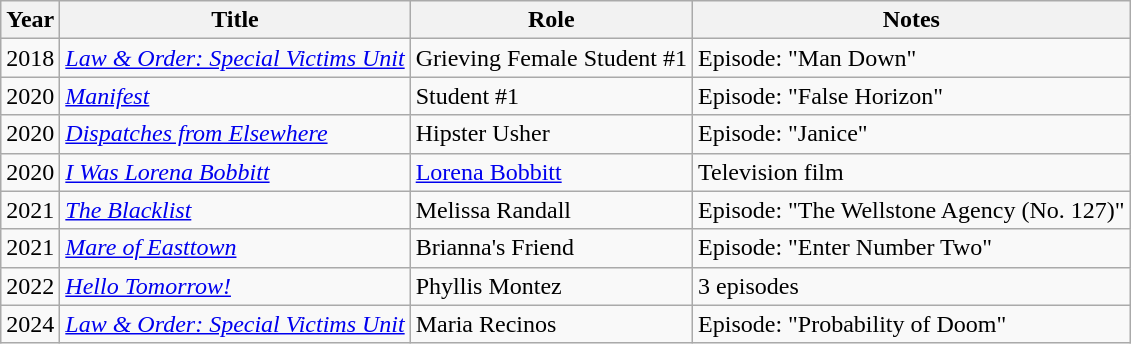<table class="wikitable sortable">
<tr>
<th>Year</th>
<th>Title</th>
<th>Role</th>
<th>Notes</th>
</tr>
<tr>
<td>2018</td>
<td><em><a href='#'>Law & Order: Special Victims Unit</a></em></td>
<td>Grieving Female Student #1</td>
<td>Episode: "Man Down"</td>
</tr>
<tr>
<td>2020</td>
<td><a href='#'><em>Manifest</em></a></td>
<td>Student #1</td>
<td>Episode: "False Horizon"</td>
</tr>
<tr>
<td>2020</td>
<td><em><a href='#'>Dispatches from Elsewhere</a></em></td>
<td>Hipster Usher</td>
<td>Episode: "Janice"</td>
</tr>
<tr>
<td>2020</td>
<td><em><a href='#'>I Was Lorena Bobbitt</a></em></td>
<td><a href='#'>Lorena Bobbitt</a></td>
<td>Television film</td>
</tr>
<tr>
<td>2021</td>
<td><em><a href='#'>The Blacklist</a></em></td>
<td>Melissa Randall</td>
<td>Episode: "The Wellstone Agency (No. 127)"</td>
</tr>
<tr>
<td>2021</td>
<td><em><a href='#'>Mare of Easttown</a></em></td>
<td>Brianna's Friend</td>
<td>Episode: "Enter Number Two"</td>
</tr>
<tr>
<td>2022</td>
<td><em><a href='#'>Hello Tomorrow!</a></em></td>
<td>Phyllis Montez</td>
<td>3 episodes</td>
</tr>
<tr>
<td>2024</td>
<td><em><a href='#'>Law & Order: Special Victims Unit</a></em></td>
<td>Maria Recinos</td>
<td>Episode: "Probability of Doom"</td>
</tr>
</table>
